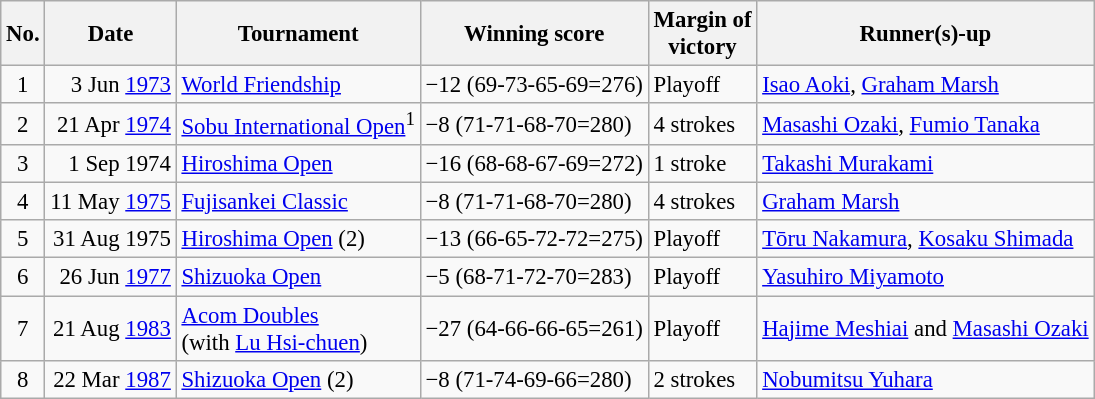<table class="wikitable" style="font-size:95%;">
<tr>
<th>No.</th>
<th>Date</th>
<th>Tournament</th>
<th>Winning score</th>
<th>Margin of<br>victory</th>
<th>Runner(s)-up</th>
</tr>
<tr>
<td align=center>1</td>
<td align=right>3 Jun <a href='#'>1973</a></td>
<td><a href='#'>World Friendship</a></td>
<td>−12 (69-73-65-69=276)</td>
<td>Playoff</td>
<td> <a href='#'>Isao Aoki</a>,  <a href='#'>Graham Marsh</a></td>
</tr>
<tr>
<td align=center>2</td>
<td align=right>21 Apr <a href='#'>1974</a></td>
<td><a href='#'>Sobu International Open</a><sup>1</sup></td>
<td>−8 (71-71-68-70=280)</td>
<td>4 strokes</td>
<td> <a href='#'>Masashi Ozaki</a>,  <a href='#'>Fumio Tanaka</a></td>
</tr>
<tr>
<td align=center>3</td>
<td align=right>1 Sep 1974</td>
<td><a href='#'>Hiroshima Open</a></td>
<td>−16 (68-68-67-69=272)</td>
<td>1 stroke</td>
<td> <a href='#'>Takashi Murakami</a></td>
</tr>
<tr>
<td align=center>4</td>
<td align=right>11 May <a href='#'>1975</a></td>
<td><a href='#'>Fujisankei Classic</a></td>
<td>−8 (71-71-68-70=280)</td>
<td>4 strokes</td>
<td> <a href='#'>Graham Marsh</a></td>
</tr>
<tr>
<td align=center>5</td>
<td align=right>31 Aug 1975</td>
<td><a href='#'>Hiroshima Open</a> (2)</td>
<td>−13 (66-65-72-72=275)</td>
<td>Playoff</td>
<td> <a href='#'>Tōru Nakamura</a>,  <a href='#'>Kosaku Shimada</a></td>
</tr>
<tr>
<td align=center>6</td>
<td align=right>26 Jun <a href='#'>1977</a></td>
<td><a href='#'>Shizuoka Open</a></td>
<td>−5 (68-71-72-70=283)</td>
<td>Playoff</td>
<td> <a href='#'>Yasuhiro Miyamoto</a></td>
</tr>
<tr>
<td align=center>7</td>
<td align=right>21 Aug <a href='#'>1983</a></td>
<td><a href='#'>Acom Doubles</a><br>(with  <a href='#'>Lu Hsi-chuen</a>)</td>
<td>−27 (64-66-66-65=261)</td>
<td>Playoff</td>
<td> <a href='#'>Hajime Meshiai</a> and  <a href='#'>Masashi Ozaki</a></td>
</tr>
<tr>
<td align=center>8</td>
<td align=right>22 Mar <a href='#'>1987</a></td>
<td><a href='#'>Shizuoka Open</a> (2)</td>
<td>−8 (71-74-69-66=280)</td>
<td>2 strokes</td>
<td> <a href='#'>Nobumitsu Yuhara</a></td>
</tr>
</table>
